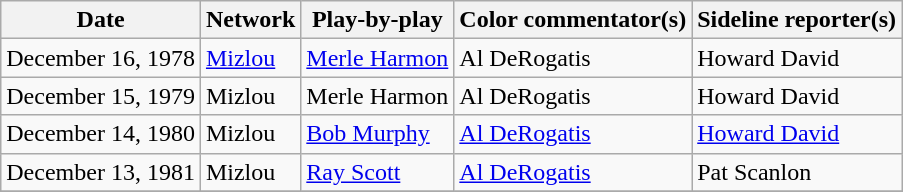<table class="wikitable">
<tr>
<th>Date</th>
<th>Network</th>
<th>Play-by-play</th>
<th>Color commentator(s)</th>
<th>Sideline reporter(s)</th>
</tr>
<tr>
<td>December 16, 1978</td>
<td><a href='#'>Mizlou</a></td>
<td><a href='#'>Merle Harmon</a></td>
<td>Al DeRogatis</td>
<td>Howard David</td>
</tr>
<tr>
<td>December 15, 1979</td>
<td>Mizlou</td>
<td>Merle Harmon</td>
<td>Al DeRogatis</td>
<td>Howard David</td>
</tr>
<tr>
<td>December 14, 1980</td>
<td>Mizlou</td>
<td><a href='#'>Bob Murphy</a></td>
<td><a href='#'>Al DeRogatis</a></td>
<td><a href='#'>Howard David</a></td>
</tr>
<tr>
<td>December 13, 1981</td>
<td>Mizlou</td>
<td><a href='#'>Ray Scott</a></td>
<td><a href='#'>Al DeRogatis</a></td>
<td>Pat Scanlon</td>
</tr>
<tr>
</tr>
</table>
